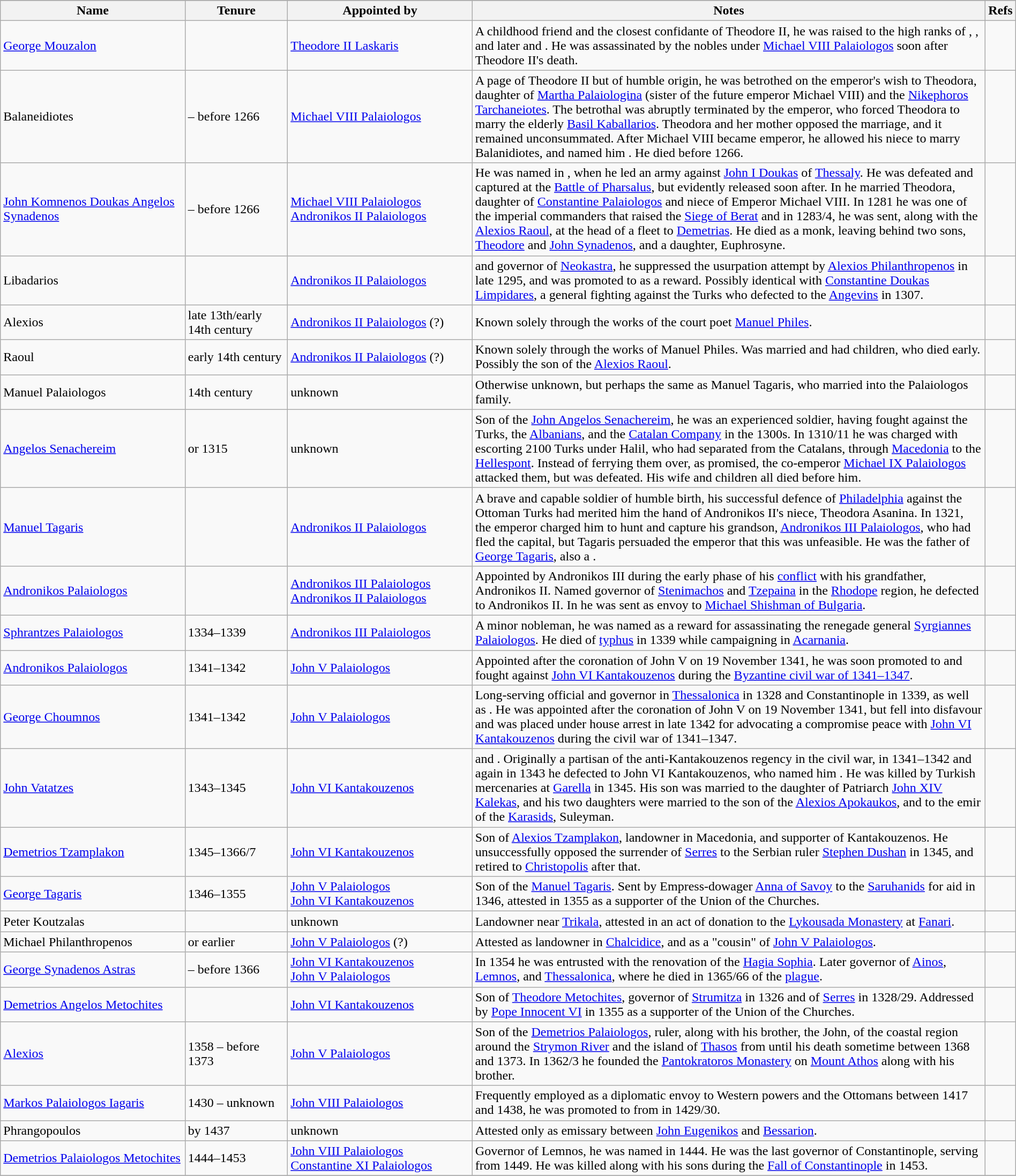<table class="wikitable"  width="100%">
<tr bgcolor="#FFDEAD">
</tr>
<tr>
<th width="18%">Name</th>
<th width="10%">Tenure</th>
<th width="18%">Appointed by</th>
<th width="50%">Notes</th>
<th width="2%">Refs</th>
</tr>
<tr>
<td><a href='#'>George Mouzalon</a></td>
<td></td>
<td><a href='#'>Theodore II Laskaris</a></td>
<td>A childhood friend and the closest confidante of Theodore II, he was raised to the high ranks of , , and later  and . He was assassinated by the nobles under <a href='#'>Michael VIII Palaiologos</a> soon after Theodore II's death.</td>
<td></td>
</tr>
<tr>
<td>Balaneidiotes</td>
<td> – before 1266</td>
<td><a href='#'>Michael VIII Palaiologos</a></td>
<td>A page of Theodore II but of humble origin, he was betrothed on the emperor's wish to Theodora, daughter of <a href='#'>Martha Palaiologina</a> (sister of the future emperor Michael VIII) and the  <a href='#'>Nikephoros Tarchaneiotes</a>. The betrothal was abruptly terminated by the emperor, who forced Theodora to marry the elderly <a href='#'>Basil Kaballarios</a>. Theodora and her mother opposed the marriage, and it remained unconsummated. After Michael VIII became emperor, he allowed his niece to marry Balanidiotes, and named him . He died before 1266.</td>
<td></td>
</tr>
<tr>
<td><a href='#'>John Komnenos Doukas Angelos Synadenos</a></td>
<td> – before 1266</td>
<td><a href='#'>Michael VIII Palaiologos</a><br><a href='#'>Andronikos II Palaiologos</a></td>
<td>He was named  in , when he led an army against <a href='#'>John I Doukas</a> of <a href='#'>Thessaly</a>. He was defeated and captured at the <a href='#'>Battle of Pharsalus</a>, but evidently released soon after. In  he married Theodora, daughter of <a href='#'>Constantine Palaiologos</a> and niece of Emperor Michael VIII. In 1281 he was one of the imperial commanders that raised the <a href='#'>Siege of Berat</a> and in 1283/4, he was sent, along with the  <a href='#'>Alexios Raoul</a>, at the head of a fleet to <a href='#'>Demetrias</a>. He died as a monk, leaving behind two sons, <a href='#'>Theodore</a> and <a href='#'>John Synadenos</a>, and a daughter, Euphrosyne.</td>
<td></td>
</tr>
<tr>
<td>Libadarios</td>
<td></td>
<td><a href='#'>Andronikos II Palaiologos</a></td>
<td> and governor of <a href='#'>Neokastra</a>, he suppressed the usurpation attempt by <a href='#'>Alexios Philanthropenos</a> in late 1295, and was promoted to  as a reward. Possibly identical with <a href='#'>Constantine Doukas Limpidares</a>, a general fighting against the Turks who defected to the <a href='#'>Angevins</a> in 1307.</td>
<td></td>
</tr>
<tr>
<td>Alexios</td>
<td>late 13th/early 14th century</td>
<td><a href='#'>Andronikos II Palaiologos</a> (?)</td>
<td>Known solely through the works of the court poet <a href='#'>Manuel Philes</a>.</td>
<td></td>
</tr>
<tr>
<td>Raoul</td>
<td>early 14th century</td>
<td><a href='#'>Andronikos II Palaiologos</a> (?)</td>
<td>Known solely through the works of Manuel Philes. Was married and had children, who died early. Possibly the son of the  <a href='#'>Alexios Raoul</a>.</td>
<td></td>
</tr>
<tr>
<td>Manuel Palaiologos</td>
<td>14th century</td>
<td>unknown</td>
<td>Otherwise unknown, but perhaps the same as Manuel Tagaris, who married into the Palaiologos family.</td>
<td></td>
</tr>
<tr>
<td><a href='#'>Angelos Senachereim</a></td>
<td> or 1315</td>
<td>unknown</td>
<td>Son of the  <a href='#'>John Angelos Senachereim</a>, he was an experienced soldier, having fought against the Turks, the <a href='#'>Albanians</a>, and the <a href='#'>Catalan Company</a> in the 1300s. In 1310/11 he was charged with escorting 2100 Turks under Halil, who had separated from the Catalans, through <a href='#'>Macedonia</a> to the <a href='#'>Hellespont</a>. Instead of ferrying them over, as promised, the co-emperor <a href='#'>Michael IX Palaiologos</a> attacked them, but was defeated. His wife and children all died before him.</td>
<td></td>
</tr>
<tr>
<td><a href='#'>Manuel Tagaris</a></td>
<td></td>
<td><a href='#'>Andronikos II Palaiologos</a></td>
<td>A brave and capable soldier of humble birth, his successful defence of <a href='#'>Philadelphia</a> against the Ottoman Turks had merited him the hand of Andronikos II's niece, Theodora Asanina. In 1321, the emperor charged him to hunt and capture his grandson, <a href='#'>Andronikos III Palaiologos</a>, who had fled the capital, but Tagaris persuaded the emperor that this was unfeasible. He was the father of <a href='#'>George Tagaris</a>, also a .</td>
<td></td>
</tr>
<tr>
<td><a href='#'>Andronikos Palaiologos</a></td>
<td></td>
<td><a href='#'>Andronikos III Palaiologos</a><br><a href='#'>Andronikos II Palaiologos</a></td>
<td>Appointed  by Andronikos III during the early phase of his <a href='#'>conflict</a> with his grandfather, Andronikos II. Named governor of <a href='#'>Stenimachos</a> and <a href='#'>Tzepaina</a> in the <a href='#'>Rhodope</a> region, he defected to Andronikos II. In  he was sent as envoy to <a href='#'>Michael Shishman of Bulgaria</a>.</td>
<td></td>
</tr>
<tr>
<td><a href='#'>Sphrantzes Palaiologos</a></td>
<td>1334–1339</td>
<td><a href='#'>Andronikos III Palaiologos</a></td>
<td>A minor nobleman, he was named  as a reward for assassinating the renegade general <a href='#'>Syrgiannes Palaiologos</a>. He died of <a href='#'>typhus</a> in 1339 while campaigning in <a href='#'>Acarnania</a>.</td>
<td></td>
</tr>
<tr>
<td><a href='#'>Andronikos Palaiologos</a></td>
<td>1341–1342</td>
<td><a href='#'>John V Palaiologos</a></td>
<td>Appointed  after the coronation of John V on 19 November 1341, he was soon promoted to  and fought against <a href='#'>John VI Kantakouzenos</a> during the <a href='#'>Byzantine civil war of 1341–1347</a>.</td>
<td></td>
</tr>
<tr>
<td><a href='#'>George Choumnos</a></td>
<td>1341–1342</td>
<td><a href='#'>John V Palaiologos</a></td>
<td>Long-serving official and governor in <a href='#'>Thessalonica</a> in 1328 and Constantinople in 1339, as well as . He was appointed  after the coronation of John V on 19 November 1341, but fell into disfavour and was placed under house arrest in late 1342 for advocating a compromise peace with <a href='#'>John VI Kantakouzenos</a> during the civil war of 1341–1347.</td>
<td></td>
</tr>
<tr>
<td><a href='#'>John Vatatzes</a></td>
<td>1343–1345</td>
<td><a href='#'>John VI Kantakouzenos</a></td>
<td> and . Originally a partisan of the anti-Kantakouzenos regency in the civil war, in 1341–1342 and again in 1343 he defected to John VI Kantakouzenos, who named him . He was killed by Turkish mercenaries at <a href='#'>Garella</a> in 1345. His son was married to the daughter of Patriarch <a href='#'>John XIV Kalekas</a>, and his two daughters were married to the son of the  <a href='#'>Alexios Apokaukos</a>, and to the emir of the <a href='#'>Karasids</a>, Suleyman.</td>
<td></td>
</tr>
<tr>
<td><a href='#'>Demetrios Tzamplakon</a></td>
<td>1345–1366/7</td>
<td><a href='#'>John VI Kantakouzenos</a></td>
<td>Son of <a href='#'>Alexios Tzamplakon</a>, landowner in Macedonia, and supporter of Kantakouzenos. He unsuccessfully opposed the surrender of <a href='#'>Serres</a> to the Serbian ruler <a href='#'>Stephen Dushan</a> in 1345, and retired to <a href='#'>Christopolis</a> after that.</td>
<td></td>
</tr>
<tr>
<td><a href='#'>George Tagaris</a></td>
<td>1346–1355</td>
<td><a href='#'>John V Palaiologos</a><br><a href='#'>John VI Kantakouzenos</a></td>
<td>Son of the  <a href='#'>Manuel Tagaris</a>. Sent by Empress-dowager <a href='#'>Anna of Savoy</a> to the <a href='#'>Saruhanids</a> for aid in 1346, attested in 1355 as a supporter of the Union of the Churches.</td>
<td></td>
</tr>
<tr>
<td>Peter Koutzalas</td>
<td></td>
<td>unknown</td>
<td>Landowner near <a href='#'>Trikala</a>, attested in an act of donation to the <a href='#'>Lykousada Monastery</a> at <a href='#'>Fanari</a>.</td>
<td></td>
</tr>
<tr>
<td>Michael Philanthropenos</td>
<td> or earlier</td>
<td><a href='#'>John V Palaiologos</a> (?)</td>
<td>Attested as landowner in <a href='#'>Chalcidice</a>, and as a "cousin" of <a href='#'>John V Palaiologos</a>.</td>
<td></td>
</tr>
<tr>
<td><a href='#'>George Synadenos Astras</a></td>
<td> – before 1366</td>
<td><a href='#'>John VI Kantakouzenos</a><br><a href='#'>John V Palaiologos</a></td>
<td>In 1354 he was entrusted with the renovation of the <a href='#'>Hagia Sophia</a>. Later governor of <a href='#'>Ainos</a>, <a href='#'>Lemnos</a>, and <a href='#'>Thessalonica</a>, where he died in 1365/66 of the <a href='#'>plague</a>.</td>
<td></td>
</tr>
<tr>
<td><a href='#'>Demetrios Angelos Metochites</a></td>
<td></td>
<td><a href='#'>John VI Kantakouzenos</a></td>
<td>Son of <a href='#'>Theodore Metochites</a>, governor of <a href='#'>Strumitza</a> in 1326 and of <a href='#'>Serres</a> in 1328/29. Addressed by <a href='#'>Pope Innocent VI</a> in 1355 as a supporter of the Union of the Churches.</td>
<td></td>
</tr>
<tr>
<td><a href='#'>Alexios</a></td>
<td>1358 – before 1373</td>
<td><a href='#'>John V Palaiologos</a></td>
<td>Son of the  <a href='#'>Demetrios Palaiologos</a>, ruler, along with his brother, the  John, of the coastal region around the <a href='#'>Strymon River</a> and the island of <a href='#'>Thasos</a> from  until his death sometime between 1368 and 1373. In 1362/3 he founded the <a href='#'>Pantokratoros Monastery</a> on <a href='#'>Mount Athos</a> along with his brother.</td>
<td></td>
</tr>
<tr>
<td><a href='#'>Markos Palaiologos Iagaris</a></td>
<td>1430 – unknown</td>
<td><a href='#'>John VIII Palaiologos</a></td>
<td>Frequently employed as a diplomatic envoy to Western powers and the Ottomans between 1417 and 1438, he was promoted to  from  in 1429/30.</td>
<td></td>
</tr>
<tr>
<td>Phrangopoulos</td>
<td>by 1437</td>
<td>unknown</td>
<td>Attested only as emissary between <a href='#'>John Eugenikos</a> and <a href='#'>Bessarion</a>.</td>
<td></td>
</tr>
<tr>
<td><a href='#'>Demetrios Palaiologos Metochites</a></td>
<td>1444–1453</td>
<td><a href='#'>John VIII Palaiologos</a><br><a href='#'>Constantine XI Palaiologos</a></td>
<td>Governor of Lemnos, he was named  in 1444. He was the last governor of Constantinople, serving from 1449. He was killed along with his sons during the <a href='#'>Fall of Constantinople</a> in 1453.</td>
<td></td>
</tr>
<tr>
</tr>
</table>
